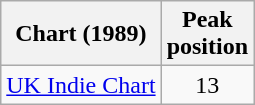<table class="wikitable sortable">
<tr>
<th>Chart (1989)</th>
<th>Peak<br>position</th>
</tr>
<tr>
<td><a href='#'>UK Indie Chart</a></td>
<td style="text-align:center;">13</td>
</tr>
</table>
